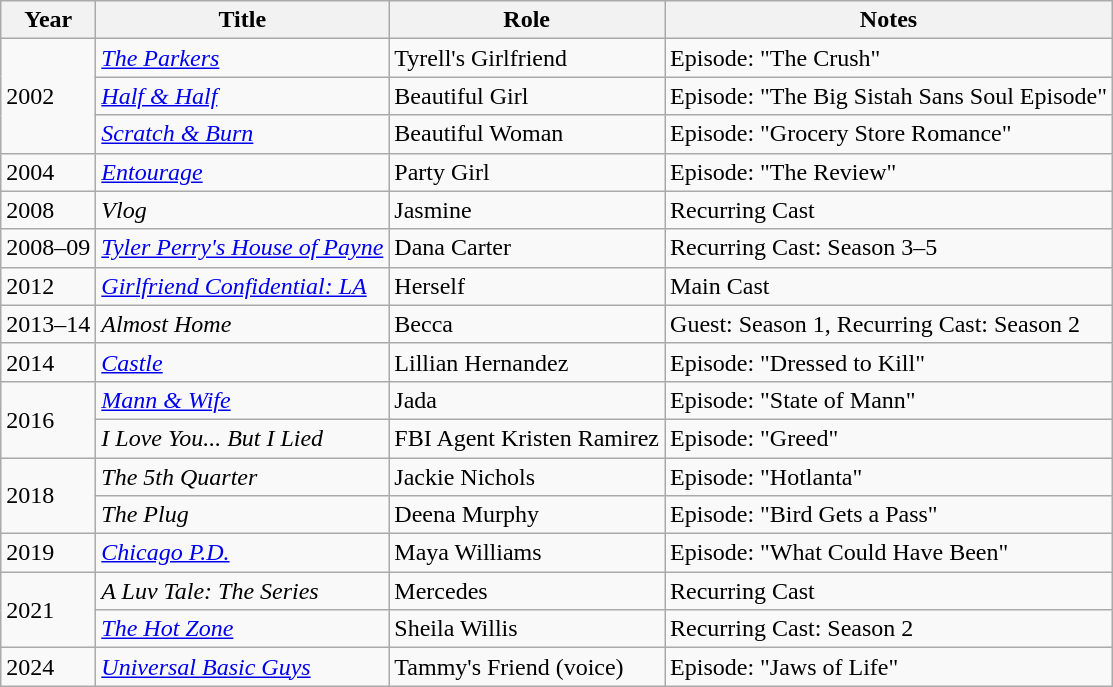<table class="wikitable sortable">
<tr>
<th>Year</th>
<th>Title</th>
<th>Role</th>
<th>Notes</th>
</tr>
<tr>
<td rowspan="3">2002</td>
<td><em><a href='#'>The Parkers</a></em></td>
<td>Tyrell's Girlfriend</td>
<td>Episode: "The Crush"</td>
</tr>
<tr>
<td><em><a href='#'>Half & Half</a></em></td>
<td>Beautiful Girl</td>
<td>Episode: "The Big Sistah Sans Soul Episode"</td>
</tr>
<tr>
<td><em><a href='#'>Scratch & Burn</a></em></td>
<td>Beautiful Woman</td>
<td>Episode: "Grocery Store Romance"</td>
</tr>
<tr>
<td>2004</td>
<td><em><a href='#'>Entourage</a></em></td>
<td>Party Girl</td>
<td>Episode: "The Review"</td>
</tr>
<tr>
<td>2008</td>
<td><em>Vlog</em></td>
<td>Jasmine</td>
<td>Recurring Cast</td>
</tr>
<tr>
<td>2008–09</td>
<td><em><a href='#'>Tyler Perry's House of Payne</a></em></td>
<td>Dana Carter</td>
<td>Recurring Cast: Season 3–5</td>
</tr>
<tr>
<td>2012</td>
<td><em><a href='#'>Girlfriend Confidential: LA</a></em></td>
<td>Herself</td>
<td>Main Cast</td>
</tr>
<tr>
<td>2013–14</td>
<td><em>Almost Home</em></td>
<td>Becca</td>
<td>Guest: Season 1, Recurring Cast: Season 2</td>
</tr>
<tr>
<td>2014</td>
<td><em><a href='#'>Castle</a></em></td>
<td>Lillian Hernandez</td>
<td>Episode: "Dressed to Kill"</td>
</tr>
<tr>
<td rowspan="2">2016</td>
<td><em><a href='#'>Mann & Wife</a></em></td>
<td>Jada</td>
<td>Episode: "State of Mann"</td>
</tr>
<tr>
<td><em>I Love You... But I Lied</em></td>
<td>FBI Agent Kristen Ramirez</td>
<td>Episode: "Greed"</td>
</tr>
<tr>
<td rowspan="2">2018</td>
<td><em>The 5th Quarter</em></td>
<td>Jackie Nichols</td>
<td>Episode: "Hotlanta"</td>
</tr>
<tr>
<td><em>The Plug</em></td>
<td>Deena Murphy</td>
<td>Episode: "Bird Gets a Pass"</td>
</tr>
<tr>
<td>2019</td>
<td><em><a href='#'>Chicago P.D.</a></em></td>
<td>Maya Williams</td>
<td>Episode: "What Could Have Been"</td>
</tr>
<tr>
<td rowspan="2">2021</td>
<td><em>A Luv Tale: The Series</em></td>
<td>Mercedes</td>
<td>Recurring Cast</td>
</tr>
<tr>
<td><em><a href='#'>The Hot Zone</a></em></td>
<td>Sheila Willis</td>
<td>Recurring Cast: Season 2</td>
</tr>
<tr>
<td>2024</td>
<td><em><a href='#'>Universal Basic Guys</a></em></td>
<td>Tammy's Friend (voice)</td>
<td>Episode: "Jaws of Life"</td>
</tr>
</table>
